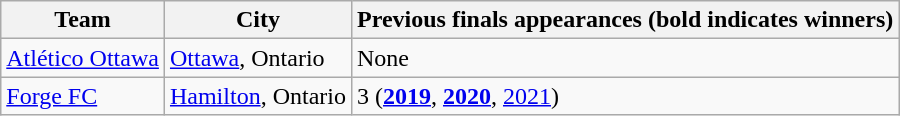<table class="wikitable">
<tr>
<th>Team</th>
<th>City</th>
<th>Previous finals appearances (bold indicates winners)</th>
</tr>
<tr>
<td><a href='#'>Atlético Ottawa</a></td>
<td><a href='#'>Ottawa</a>, Ontario</td>
<td>None</td>
</tr>
<tr>
<td><a href='#'>Forge FC</a></td>
<td><a href='#'>Hamilton</a>, Ontario</td>
<td>3 (<strong><a href='#'>2019</a></strong>, <strong><a href='#'>2020</a></strong>, <a href='#'>2021</a>)</td>
</tr>
</table>
